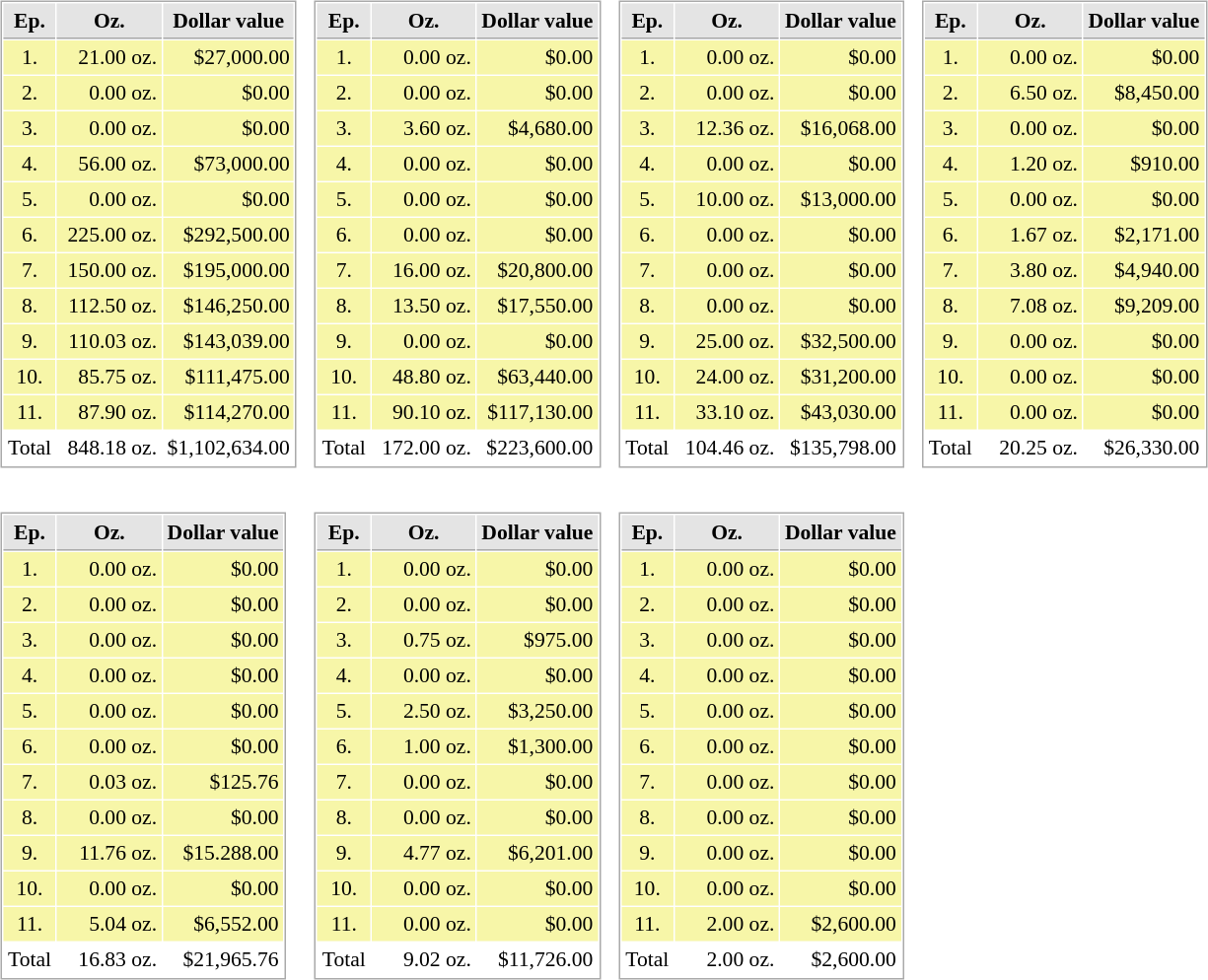<table border="0" cellspacing="10">
<tr>
<td><br><table cellspacing="1" cellpadding="3" style="border:1px solid #aaa; font-size:90%;">
<tr style="background:#e4e4e4;">
<th style="border-bottom:1px solid #aaa; width:10px;">Ep.</th>
<th style="border-bottom:1px solid #aaa; width:50px;">      Oz.      </th>
<th style="border-bottom:1px solid #aaa; width:70px;">Dollar value</th>
</tr>
<tr style="background:#f7f6a8;">
<td style="text-align:center;">1.</td>
<td style="text-align:right;">21.00 oz.</td>
<td style="text-align:right;">$27,000.00</td>
</tr>
<tr style="background:#f7f6a8;">
<td style="text-align:center;">2.</td>
<td style="text-align:right;">0.00 oz.</td>
<td style="text-align:right;">$0.00</td>
</tr>
<tr style="background:#f7f6a8;">
<td style="text-align:center;">3.</td>
<td style="text-align:right;">0.00 oz.</td>
<td style="text-align:right;">$0.00</td>
</tr>
<tr style="background:#f7f6a8;">
<td style="text-align:center;">4.</td>
<td style="text-align:right;">56.00 oz.</td>
<td style="text-align:right;">$73,000.00</td>
</tr>
<tr style="background:#f7f6a8;">
<td style="text-align:center;">5.</td>
<td style="text-align:right;">0.00 oz.</td>
<td style="text-align:right;">$0.00</td>
</tr>
<tr style="background:#f7f6a8;">
<td style="text-align:center;">6.</td>
<td style="text-align:right;">225.00 oz.</td>
<td style="text-align:right;">$292,500.00</td>
</tr>
<tr style="background:#f7f6a8;">
<td style="text-align:center;">7.</td>
<td style="text-align:right;">150.00 oz.</td>
<td style="text-align:right;">$195,000.00</td>
</tr>
<tr style="background:#f7f6a8;">
<td style="text-align:center;">8.</td>
<td style="text-align:right;">112.50 oz.</td>
<td style="text-align:right;">$146,250.00</td>
</tr>
<tr style="background:#f7f6a8;">
<td style="text-align:center;">9.</td>
<td style="text-align:right;">110.03 oz.</td>
<td style="text-align:right;">$143,039.00</td>
</tr>
<tr style="background:#f7f6a8;">
<td style="text-align:center;">10.</td>
<td style="text-align:right;">85.75 oz.</td>
<td style="text-align:right;">$111,475.00</td>
</tr>
<tr style="background:#f7f6a8;">
<td style="text-align:center;">11.</td>
<td style="text-align:right;">87.90 oz.</td>
<td style="text-align:right;">$114,270.00</td>
</tr>
<tr>
<td style="text-align:center;">Total</td>
<td style="text-align:right;">848.18 oz.</td>
<td style="text-align:right;">$1,102,634.00</td>
</tr>
</table>
</td>
<td><br><table cellspacing="1" cellpadding="3" style="border:1px solid #aaa; font-size:90%;">
<tr style="background:#e4e4e4;">
<th style="border-bottom:1px solid #aaa; width:10px;">Ep.</th>
<th style="border-bottom:1px solid #aaa; width:50px;">      Oz.      </th>
<th style="border-bottom:1px solid #aaa; width:75px;">Dollar value</th>
</tr>
<tr style="background:#f7f6a8;">
<td style="text-align:center;">1.</td>
<td style="text-align:right;">0.00 oz.</td>
<td style="text-align:right;">$0.00</td>
</tr>
<tr style="background:#f7f6a8;">
<td style="text-align:center;">2.</td>
<td style="text-align:right;">0.00 oz.</td>
<td style="text-align:right;">$0.00</td>
</tr>
<tr style="background:#f7f6a8;">
<td style="text-align:center;">3.</td>
<td style="text-align:right;">3.60 oz.</td>
<td style="text-align:right;">$4,680.00</td>
</tr>
<tr style="background:#f7f6a8;">
<td style="text-align:center;">4.</td>
<td style="text-align:right;">0.00 oz.</td>
<td style="text-align:right;">$0.00</td>
</tr>
<tr style="background:#f7f6a8;">
<td style="text-align:center;">5.</td>
<td style="text-align:right;">0.00 oz.</td>
<td style="text-align:right;">$0.00</td>
</tr>
<tr style="background:#f7f6a8;">
<td style="text-align:center;">6.</td>
<td style="text-align:right;">0.00 oz.</td>
<td style="text-align:right;">$0.00</td>
</tr>
<tr style="background:#f7f6a8;">
<td style="text-align:center;">7.</td>
<td style="text-align:right;">16.00 oz.</td>
<td style="text-align:right;">$20,800.00</td>
</tr>
<tr style="background:#f7f6a8;">
<td style="text-align:center;">8.</td>
<td style="text-align:right;">13.50 oz.</td>
<td style="text-align:right;">$17,550.00</td>
</tr>
<tr style="background:#f7f6a8;">
<td style="text-align:center;">9.</td>
<td style="text-align:right;">0.00 oz.</td>
<td style="text-align:right;">$0.00</td>
</tr>
<tr style="background:#f7f6a8;">
<td style="text-align:center;">10.</td>
<td style="text-align:right;">48.80 oz.</td>
<td style="text-align:right;">$63,440.00</td>
</tr>
<tr style="background:#f7f6a8;">
<td style="text-align:center;">11.</td>
<td style="text-align:right;">90.10 oz.</td>
<td style="text-align:right;">$117,130.00</td>
</tr>
<tr>
<td style="text-align:center;">Total</td>
<td style="text-align:right;">172.00 oz.</td>
<td style="text-align:right;">$223,600.00</td>
</tr>
</table>
</td>
<td><br><table cellspacing="1" cellpadding="3" style="border:1px solid #aaa; font-size:90%;">
<tr style="background:#e4e4e4;">
<th style="border-bottom:1px solid #aaa; width:10px;">Ep.</th>
<th style="border-bottom:1px solid #aaa; width:50px;">      Oz.      </th>
<th style="border-bottom:1px solid #aaa; width:75px;">Dollar value</th>
</tr>
<tr style="background:#f7f6a8;">
<td style="text-align:center;">1.</td>
<td style="text-align:right;">0.00 oz.</td>
<td style="text-align:right;">$0.00</td>
</tr>
<tr style="background:#f7f6a8;">
<td style="text-align:center;">2.</td>
<td style="text-align:right;">0.00 oz.</td>
<td style="text-align:right;">$0.00</td>
</tr>
<tr style="background:#f7f6a8;">
<td style="text-align:center;">3.</td>
<td style="text-align:right;">12.36 oz.</td>
<td style="text-align:right;">$16,068.00</td>
</tr>
<tr style="background:#f7f6a8;">
<td style="text-align:center;">4.</td>
<td style="text-align:right;">0.00 oz.</td>
<td style="text-align:right;">$0.00</td>
</tr>
<tr style="background:#f7f6a8;">
<td style="text-align:center;">5.</td>
<td style="text-align:right;">10.00 oz.</td>
<td style="text-align:right;">$13,000.00</td>
</tr>
<tr style="background:#f7f6a8;">
<td style="text-align:center;">6.</td>
<td style="text-align:right;">0.00 oz.</td>
<td style="text-align:right;">$0.00</td>
</tr>
<tr style="background:#f7f6a8;">
<td style="text-align:center;">7.</td>
<td style="text-align:right;">0.00 oz.</td>
<td style="text-align:right;">$0.00</td>
</tr>
<tr style="background:#f7f6a8;">
<td style="text-align:center;">8.</td>
<td style="text-align:right;">0.00 oz.</td>
<td style="text-align:right;">$0.00</td>
</tr>
<tr style="background:#f7f6a8;">
<td style="text-align:center;">9.</td>
<td style="text-align:right;">25.00 oz.</td>
<td style="text-align:right;">$32,500.00</td>
</tr>
<tr style="background:#f7f6a8;">
<td style="text-align:center;">10.</td>
<td style="text-align:right;">24.00 oz.</td>
<td style="text-align:right;">$31,200.00</td>
</tr>
<tr style="background:#f7f6a8;">
<td style="text-align:center;">11.</td>
<td style="text-align:right;">33.10 oz.</td>
<td style="text-align:right;">$43,030.00</td>
</tr>
<tr>
<td style="text-align:center;">Total</td>
<td style="text-align:right;">104.46 oz.</td>
<td style="text-align:right;">$135,798.00</td>
</tr>
</table>
</td>
<td><br><table cellspacing="1" cellpadding="3" style="border:1px solid #aaa; font-size:90%;">
<tr style="background:#e4e4e4;">
<th style="border-bottom:1px solid #aaa; width:10px;">Ep.</th>
<th style="border-bottom:1px solid #aaa; width:50px;">      Oz.      </th>
<th style="border-bottom:1px solid #aaa; width:75px;">Dollar value</th>
</tr>
<tr style="background:#f7f6a8;">
<td style="text-align:center;">1.</td>
<td style="text-align:right;">0.00 oz.</td>
<td style="text-align:right;">$0.00</td>
</tr>
<tr style="background:#f7f6a8;">
<td style="text-align:center;">2.</td>
<td style="text-align:right;">6.50 oz.</td>
<td style="text-align:right;">$8,450.00</td>
</tr>
<tr style="background:#f7f6a8;">
<td style="text-align:center;">3.</td>
<td style="text-align:right;">0.00 oz.</td>
<td style="text-align:right;">$0.00</td>
</tr>
<tr style="background:#f7f6a8;">
<td style="text-align:center;">4.</td>
<td style="text-align:right;">1.20 oz.</td>
<td style="text-align:right;">$910.00</td>
</tr>
<tr style="background:#f7f6a8;">
<td style="text-align:center;">5.</td>
<td style="text-align:right;">0.00 oz.</td>
<td style="text-align:right;">$0.00</td>
</tr>
<tr style="background:#f7f6a8;">
<td style="text-align:center;">6.</td>
<td style="text-align:right;">1.67 oz.</td>
<td style="text-align:right;">$2,171.00</td>
</tr>
<tr style="background:#f7f6a8;">
<td style="text-align:center;">7.</td>
<td style="text-align:right;">3.80 oz.</td>
<td style="text-align:right;">$4,940.00</td>
</tr>
<tr style="background:#f7f6a8;">
<td style="text-align:center;">8.</td>
<td style="text-align:right;">7.08 oz.</td>
<td style="text-align:right;">$9,209.00</td>
</tr>
<tr style="background:#f7f6a8;">
<td style="text-align:center;">9.</td>
<td style="text-align:right;">0.00 oz.</td>
<td style="text-align:right;">$0.00</td>
</tr>
<tr style="background:#f7f6a8;">
<td style="text-align:center;">10.</td>
<td style="text-align:right;">0.00 oz.</td>
<td style="text-align:right;">$0.00</td>
</tr>
<tr style="background:#f7f6a8;">
<td style="text-align:center;">11.</td>
<td style="text-align:right;">0.00 oz.</td>
<td style="text-align:right;">$0.00</td>
</tr>
<tr>
<td style="text-align:center;">Total</td>
<td style="text-align:right;">20.25 oz.</td>
<td style="text-align:right;">$26,330.00</td>
</tr>
</table>
</td>
</tr>
<tr>
<td><br><table cellspacing="1" cellpadding="3" style="border:1px solid #aaa; font-size:90%;">
<tr style="background:#e4e4e4;">
<th style="border-bottom:1px solid #aaa; width:10px;">Ep.</th>
<th style="border-bottom:1px solid #aaa; width:50px;">      Oz.      </th>
<th style="border-bottom:1px solid #aaa; width:75px;">Dollar value</th>
</tr>
<tr style="background:#f7f6a8;">
<td style="text-align:center;">1.</td>
<td style="text-align:right;">0.00 oz.</td>
<td style="text-align:right;">$0.00</td>
</tr>
<tr style="background:#f7f6a8;">
<td style="text-align:center;">2.</td>
<td style="text-align:right;">0.00 oz.</td>
<td style="text-align:right;">$0.00</td>
</tr>
<tr style="background:#f7f6a8;">
<td style="text-align:center;">3.</td>
<td style="text-align:right;">0.00 oz.</td>
<td style="text-align:right;">$0.00</td>
</tr>
<tr style="background:#f7f6a8;">
<td style="text-align:center;">4.</td>
<td style="text-align:right;">0.00 oz.</td>
<td style="text-align:right;">$0.00</td>
</tr>
<tr style="background:#f7f6a8;">
<td style="text-align:center;">5.</td>
<td style="text-align:right;">0.00 oz.</td>
<td style="text-align:right;">$0.00</td>
</tr>
<tr style="background:#f7f6a8;">
<td style="text-align:center;">6.</td>
<td style="text-align:right;">0.00 oz.</td>
<td style="text-align:right;">$0.00</td>
</tr>
<tr style="background:#f7f6a8;">
<td style="text-align:center;">7.</td>
<td style="text-align:right;">0.03 oz.</td>
<td style="text-align:right;">$125.76</td>
</tr>
<tr style="background:#f7f6a8;">
<td style="text-align:center;">8.</td>
<td style="text-align:right;">0.00 oz.</td>
<td style="text-align:right;">$0.00</td>
</tr>
<tr style="background:#f7f6a8;">
<td style="text-align:center;">9.</td>
<td style="text-align:right;">11.76 oz.</td>
<td style="text-align:right;">$15.288.00</td>
</tr>
<tr style="background:#f7f6a8;">
<td style="text-align:center;">10.</td>
<td style="text-align:right;">0.00 oz.</td>
<td style="text-align:right;">$0.00</td>
</tr>
<tr style="background:#f7f6a8;">
<td style="text-align:center;">11.</td>
<td style="text-align:right;">5.04 oz.</td>
<td style="text-align:right;">$6,552.00</td>
</tr>
<tr>
<td style="text-align:center;">Total</td>
<td style="text-align:right;">16.83 oz.</td>
<td style="text-align:right;">$21,965.76</td>
</tr>
</table>
</td>
<td><br><table cellspacing="1" cellpadding="3" style="border:1px solid #aaa; font-size:90%;">
<tr style="background:#e4e4e4;">
<th style="border-bottom:1px solid #aaa; width:10px;">Ep.</th>
<th style="border-bottom:1px solid #aaa; width:50px;">      Oz.      </th>
<th style="border-bottom:1px solid #aaa; width:75px;">Dollar value</th>
</tr>
<tr style="background:#f7f6a8;">
<td style="text-align:center;">1.</td>
<td style="text-align:right;">0.00 oz.</td>
<td style="text-align:right;">$0.00</td>
</tr>
<tr style="background:#f7f6a8;">
<td style="text-align:center;">2.</td>
<td style="text-align:right;">0.00 oz.</td>
<td style="text-align:right;">$0.00</td>
</tr>
<tr style="background:#f7f6a8;">
<td style="text-align:center;">3.</td>
<td style="text-align:right;">0.75 oz.</td>
<td style="text-align:right;">$975.00</td>
</tr>
<tr style="background:#f7f6a8;">
<td style="text-align:center;">4.</td>
<td style="text-align:right;">0.00 oz.</td>
<td style="text-align:right;">$0.00</td>
</tr>
<tr style="background:#f7f6a8;">
<td style="text-align:center;">5.</td>
<td style="text-align:right;">2.50 oz.</td>
<td style="text-align:right;">$3,250.00</td>
</tr>
<tr style="background:#f7f6a8;">
<td style="text-align:center;">6.</td>
<td style="text-align:right;">1.00 oz.</td>
<td style="text-align:right;">$1,300.00</td>
</tr>
<tr style="background:#f7f6a8;">
<td style="text-align:center;">7.</td>
<td style="text-align:right;">0.00 oz.</td>
<td style="text-align:right;">$0.00</td>
</tr>
<tr style="background:#f7f6a8;">
<td style="text-align:center;">8.</td>
<td style="text-align:right;">0.00 oz.</td>
<td style="text-align:right;">$0.00</td>
</tr>
<tr style="background:#f7f6a8;">
<td style="text-align:center;">9.</td>
<td style="text-align:right;">4.77 oz.</td>
<td style="text-align:right;">$6,201.00</td>
</tr>
<tr style="background:#f7f6a8;">
<td style="text-align:center;">10.</td>
<td style="text-align:right;">0.00 oz.</td>
<td style="text-align:right;">$0.00</td>
</tr>
<tr style="background:#f7f6a8;">
<td style="text-align:center;">11.</td>
<td style="text-align:right;">0.00 oz.</td>
<td style="text-align:right;">$0.00</td>
</tr>
<tr>
<td style="text-align:center;">Total</td>
<td style="text-align:right;">9.02 oz.</td>
<td style="text-align:right;">$11,726.00</td>
</tr>
</table>
</td>
<td><br><table cellspacing="1" cellpadding="3" style="border:1px solid #aaa; font-size:90%;">
<tr style="background:#e4e4e4;">
<th style="border-bottom:1px solid #aaa; width:10px;">Ep.</th>
<th style="border-bottom:1px solid #aaa; width:50px;">      Oz.      </th>
<th style="border-bottom:1px solid #aaa; width:75px;">Dollar value</th>
</tr>
<tr style="background:#f7f6a8;">
<td style="text-align:center;">1.</td>
<td style="text-align:right;">0.00 oz.</td>
<td style="text-align:right;">$0.00</td>
</tr>
<tr style="background:#f7f6a8;">
<td style="text-align:center;">2.</td>
<td style="text-align:right;">0.00 oz.</td>
<td style="text-align:right;">$0.00</td>
</tr>
<tr style="background:#f7f6a8;">
<td style="text-align:center;">3.</td>
<td style="text-align:right;">0.00 oz.</td>
<td style="text-align:right;">$0.00</td>
</tr>
<tr style="background:#f7f6a8;">
<td style="text-align:center;">4.</td>
<td style="text-align:right;">0.00 oz.</td>
<td style="text-align:right;">$0.00</td>
</tr>
<tr style="background:#f7f6a8;">
<td style="text-align:center;">5.</td>
<td style="text-align:right;">0.00 oz.</td>
<td style="text-align:right;">$0.00</td>
</tr>
<tr style="background:#f7f6a8;">
<td style="text-align:center;">6.</td>
<td style="text-align:right;">0.00 oz.</td>
<td style="text-align:right;">$0.00</td>
</tr>
<tr style="background:#f7f6a8;">
<td style="text-align:center;">7.</td>
<td style="text-align:right;">0.00 oz.</td>
<td style="text-align:right;">$0.00</td>
</tr>
<tr style="background:#f7f6a8;">
<td style="text-align:center;">8.</td>
<td style="text-align:right;">0.00 oz.</td>
<td style="text-align:right;">$0.00</td>
</tr>
<tr style="background:#f7f6a8;">
<td style="text-align:center;">9.</td>
<td style="text-align:right;">0.00 oz.</td>
<td style="text-align:right;">$0.00</td>
</tr>
<tr style="background:#f7f6a8;">
<td style="text-align:center;">10.</td>
<td style="text-align:right;">0.00 oz.</td>
<td style="text-align:right;">$0.00</td>
</tr>
<tr style="background:#f7f6a8;">
<td style="text-align:center;">11.</td>
<td style="text-align:right;">2.00 oz.</td>
<td style="text-align:right;">$2,600.00</td>
</tr>
<tr>
<td style="text-align:center;">Total</td>
<td style="text-align:right;">2.00 oz.</td>
<td style="text-align:right;">$2,600.00</td>
</tr>
</table>
</td>
</tr>
<tr>
<td rowspan=4></td>
</tr>
</table>
